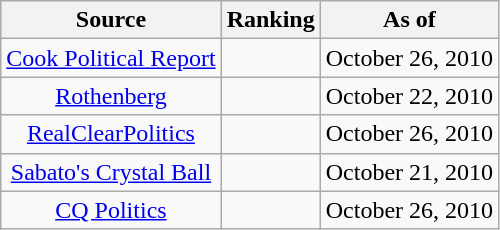<table class="wikitable" style="text-align:center">
<tr>
<th>Source</th>
<th>Ranking</th>
<th>As of</th>
</tr>
<tr>
<td><a href='#'>Cook Political Report</a></td>
<td></td>
<td>October 26, 2010</td>
</tr>
<tr>
<td><a href='#'>Rothenberg</a></td>
<td></td>
<td>October 22, 2010</td>
</tr>
<tr>
<td><a href='#'>RealClearPolitics</a></td>
<td></td>
<td>October 26, 2010</td>
</tr>
<tr>
<td><a href='#'>Sabato's Crystal Ball</a></td>
<td></td>
<td>October 21, 2010</td>
</tr>
<tr>
<td><a href='#'>CQ Politics</a></td>
<td></td>
<td>October 26, 2010</td>
</tr>
</table>
